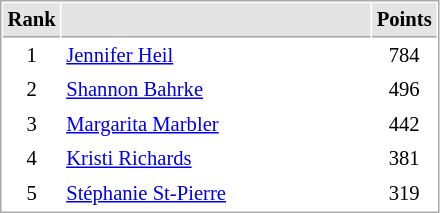<table cellspacing="1" cellpadding="3" style="border:1px solid #AAAAAA;font-size:86%">
<tr bgcolor="#E4E4E4">
<th style="border-bottom:1px solid #AAAAAA" width=10>Rank</th>
<th style="border-bottom:1px solid #AAAAAA" width=200></th>
<th style="border-bottom:1px solid #AAAAAA" width=20>Points</th>
</tr>
<tr>
<td style="text-align:center;">1</td>
<td> <a href='#'>Jennifer Heil</a></td>
<td align=center>784</td>
</tr>
<tr>
<td style="text-align:center;">2</td>
<td> <a href='#'>Shannon Bahrke</a></td>
<td align=center>496</td>
</tr>
<tr>
<td style="text-align:center;">3</td>
<td> <a href='#'>Margarita Marbler</a></td>
<td align=center>442</td>
</tr>
<tr>
<td style="text-align:center;">4</td>
<td> <a href='#'>Kristi Richards</a></td>
<td align=center>381</td>
</tr>
<tr>
<td style="text-align:center;">5</td>
<td> <a href='#'>Stéphanie St-Pierre</a></td>
<td align=center>319</td>
</tr>
</table>
